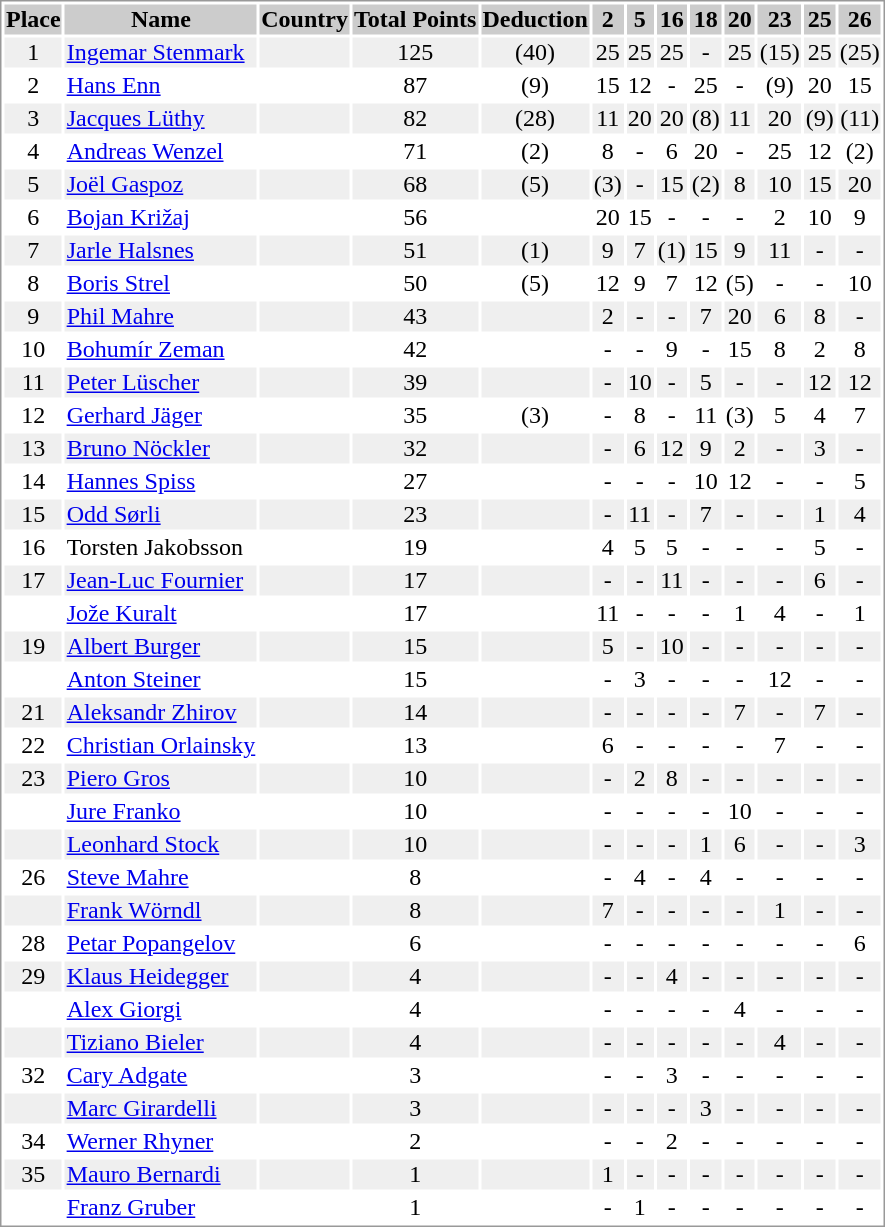<table border="0" style="border: 1px solid #999; background-color:#FFFFFF; text-align:center">
<tr align="center" bgcolor="#CCCCCC">
<th>Place</th>
<th>Name</th>
<th>Country</th>
<th>Total Points</th>
<th>Deduction</th>
<th>2</th>
<th>5</th>
<th>16</th>
<th>18</th>
<th>20</th>
<th>23</th>
<th>25</th>
<th>26</th>
</tr>
<tr bgcolor="#EFEFEF">
<td>1</td>
<td align="left"><a href='#'>Ingemar Stenmark</a></td>
<td align="left"></td>
<td>125</td>
<td>(40)</td>
<td>25</td>
<td>25</td>
<td>25</td>
<td>-</td>
<td>25</td>
<td>(15)</td>
<td>25</td>
<td>(25)</td>
</tr>
<tr>
<td>2</td>
<td align="left"><a href='#'>Hans Enn</a></td>
<td align="left"></td>
<td>87</td>
<td>(9)</td>
<td>15</td>
<td>12</td>
<td>-</td>
<td>25</td>
<td>-</td>
<td>(9)</td>
<td>20</td>
<td>15</td>
</tr>
<tr bgcolor="#EFEFEF">
<td>3</td>
<td align="left"><a href='#'>Jacques Lüthy</a></td>
<td align="left"></td>
<td>82</td>
<td>(28)</td>
<td>11</td>
<td>20</td>
<td>20</td>
<td>(8)</td>
<td>11</td>
<td>20</td>
<td>(9)</td>
<td>(11)</td>
</tr>
<tr>
<td>4</td>
<td align="left"><a href='#'>Andreas Wenzel</a></td>
<td align="left"></td>
<td>71</td>
<td>(2)</td>
<td>8</td>
<td>-</td>
<td>6</td>
<td>20</td>
<td>-</td>
<td>25</td>
<td>12</td>
<td>(2)</td>
</tr>
<tr bgcolor="#EFEFEF">
<td>5</td>
<td align="left"><a href='#'>Joël Gaspoz</a></td>
<td align="left"></td>
<td>68</td>
<td>(5)</td>
<td>(3)</td>
<td>-</td>
<td>15</td>
<td>(2)</td>
<td>8</td>
<td>10</td>
<td>15</td>
<td>20</td>
</tr>
<tr>
<td>6</td>
<td align="left"><a href='#'>Bojan Križaj</a></td>
<td align="left"></td>
<td>56</td>
<td></td>
<td>20</td>
<td>15</td>
<td>-</td>
<td>-</td>
<td>-</td>
<td>2</td>
<td>10</td>
<td>9</td>
</tr>
<tr bgcolor="#EFEFEF">
<td>7</td>
<td align="left"><a href='#'>Jarle Halsnes</a></td>
<td align="left"></td>
<td>51</td>
<td>(1)</td>
<td>9</td>
<td>7</td>
<td>(1)</td>
<td>15</td>
<td>9</td>
<td>11</td>
<td>-</td>
<td>-</td>
</tr>
<tr>
<td>8</td>
<td align="left"><a href='#'>Boris Strel</a></td>
<td align="left"></td>
<td>50</td>
<td>(5)</td>
<td>12</td>
<td>9</td>
<td>7</td>
<td>12</td>
<td>(5)</td>
<td>-</td>
<td>-</td>
<td>10</td>
</tr>
<tr bgcolor="#EFEFEF">
<td>9</td>
<td align="left"><a href='#'>Phil Mahre</a></td>
<td align="left"></td>
<td>43</td>
<td></td>
<td>2</td>
<td>-</td>
<td>-</td>
<td>7</td>
<td>20</td>
<td>6</td>
<td>8</td>
<td>-</td>
</tr>
<tr>
<td>10</td>
<td align="left"><a href='#'>Bohumír Zeman</a></td>
<td align="left"></td>
<td>42</td>
<td></td>
<td>-</td>
<td>-</td>
<td>9</td>
<td>-</td>
<td>15</td>
<td>8</td>
<td>2</td>
<td>8</td>
</tr>
<tr bgcolor="#EFEFEF">
<td>11</td>
<td align="left"><a href='#'>Peter Lüscher</a></td>
<td align="left"></td>
<td>39</td>
<td></td>
<td>-</td>
<td>10</td>
<td>-</td>
<td>5</td>
<td>-</td>
<td>-</td>
<td>12</td>
<td>12</td>
</tr>
<tr>
<td>12</td>
<td align="left"><a href='#'>Gerhard Jäger</a></td>
<td align="left"></td>
<td>35</td>
<td>(3)</td>
<td>-</td>
<td>8</td>
<td>-</td>
<td>11</td>
<td>(3)</td>
<td>5</td>
<td>4</td>
<td>7</td>
</tr>
<tr bgcolor="#EFEFEF">
<td>13</td>
<td align="left"><a href='#'>Bruno Nöckler</a></td>
<td align="left"></td>
<td>32</td>
<td></td>
<td>-</td>
<td>6</td>
<td>12</td>
<td>9</td>
<td>2</td>
<td>-</td>
<td>3</td>
<td>-</td>
</tr>
<tr>
<td>14</td>
<td align="left"><a href='#'>Hannes Spiss</a></td>
<td align="left"></td>
<td>27</td>
<td></td>
<td>-</td>
<td>-</td>
<td>-</td>
<td>10</td>
<td>12</td>
<td>-</td>
<td>-</td>
<td>5</td>
</tr>
<tr bgcolor="#EFEFEF">
<td>15</td>
<td align="left"><a href='#'>Odd Sørli</a></td>
<td align="left"></td>
<td>23</td>
<td></td>
<td>-</td>
<td>11</td>
<td>-</td>
<td>7</td>
<td>-</td>
<td>-</td>
<td>1</td>
<td>4</td>
</tr>
<tr>
<td>16</td>
<td align="left">Torsten Jakobsson</td>
<td align="left"></td>
<td>19</td>
<td></td>
<td>4</td>
<td>5</td>
<td>5</td>
<td>-</td>
<td>-</td>
<td>-</td>
<td>5</td>
<td>-</td>
</tr>
<tr bgcolor="#EFEFEF">
<td>17</td>
<td align="left"><a href='#'>Jean-Luc Fournier</a></td>
<td align="left"></td>
<td>17</td>
<td></td>
<td>-</td>
<td>-</td>
<td>11</td>
<td>-</td>
<td>-</td>
<td>-</td>
<td>6</td>
<td>-</td>
</tr>
<tr>
<td></td>
<td align="left"><a href='#'>Jože Kuralt</a></td>
<td align="left"></td>
<td>17</td>
<td></td>
<td>11</td>
<td>-</td>
<td>-</td>
<td>-</td>
<td>1</td>
<td>4</td>
<td>-</td>
<td>1</td>
</tr>
<tr bgcolor="#EFEFEF">
<td>19</td>
<td align="left"><a href='#'>Albert Burger</a></td>
<td align="left"></td>
<td>15</td>
<td></td>
<td>5</td>
<td>-</td>
<td>10</td>
<td>-</td>
<td>-</td>
<td>-</td>
<td>-</td>
<td>-</td>
</tr>
<tr>
<td></td>
<td align="left"><a href='#'>Anton Steiner</a></td>
<td align="left"></td>
<td>15</td>
<td></td>
<td>-</td>
<td>3</td>
<td>-</td>
<td>-</td>
<td>-</td>
<td>12</td>
<td>-</td>
<td>-</td>
</tr>
<tr bgcolor="#EFEFEF">
<td>21</td>
<td align="left"><a href='#'>Aleksandr Zhirov</a></td>
<td align="left"></td>
<td>14</td>
<td></td>
<td>-</td>
<td>-</td>
<td>-</td>
<td>-</td>
<td>7</td>
<td>-</td>
<td>7</td>
<td>-</td>
</tr>
<tr>
<td>22</td>
<td align="left"><a href='#'>Christian Orlainsky</a></td>
<td align="left"></td>
<td>13</td>
<td></td>
<td>6</td>
<td>-</td>
<td>-</td>
<td>-</td>
<td>-</td>
<td>7</td>
<td>-</td>
<td>-</td>
</tr>
<tr bgcolor="#EFEFEF">
<td>23</td>
<td align="left"><a href='#'>Piero Gros</a></td>
<td align="left"></td>
<td>10</td>
<td></td>
<td>-</td>
<td>2</td>
<td>8</td>
<td>-</td>
<td>-</td>
<td>-</td>
<td>-</td>
<td>-</td>
</tr>
<tr>
<td></td>
<td align="left"><a href='#'>Jure Franko</a></td>
<td align="left"></td>
<td>10</td>
<td></td>
<td>-</td>
<td>-</td>
<td>-</td>
<td>-</td>
<td>10</td>
<td>-</td>
<td>-</td>
<td>-</td>
</tr>
<tr bgcolor="#EFEFEF">
<td></td>
<td align="left"><a href='#'>Leonhard Stock</a></td>
<td align="left"></td>
<td>10</td>
<td></td>
<td>-</td>
<td>-</td>
<td>-</td>
<td>1</td>
<td>6</td>
<td>-</td>
<td>-</td>
<td>3</td>
</tr>
<tr>
<td>26</td>
<td align="left"><a href='#'>Steve Mahre</a></td>
<td align="left"></td>
<td>8</td>
<td></td>
<td>-</td>
<td>4</td>
<td>-</td>
<td>4</td>
<td>-</td>
<td>-</td>
<td>-</td>
<td>-</td>
</tr>
<tr bgcolor="#EFEFEF">
<td></td>
<td align="left"><a href='#'>Frank Wörndl</a></td>
<td align="left"></td>
<td>8</td>
<td></td>
<td>7</td>
<td>-</td>
<td>-</td>
<td>-</td>
<td>-</td>
<td>1</td>
<td>-</td>
<td>-</td>
</tr>
<tr>
<td>28</td>
<td align="left"><a href='#'>Petar Popangelov</a></td>
<td align="left"></td>
<td>6</td>
<td></td>
<td>-</td>
<td>-</td>
<td>-</td>
<td>-</td>
<td>-</td>
<td>-</td>
<td>-</td>
<td>6</td>
</tr>
<tr bgcolor="#EFEFEF">
<td>29</td>
<td align="left"><a href='#'>Klaus Heidegger</a></td>
<td align="left"></td>
<td>4</td>
<td></td>
<td>-</td>
<td>-</td>
<td>4</td>
<td>-</td>
<td>-</td>
<td>-</td>
<td>-</td>
<td>-</td>
</tr>
<tr>
<td></td>
<td align="left"><a href='#'>Alex Giorgi</a></td>
<td align="left"></td>
<td>4</td>
<td></td>
<td>-</td>
<td>-</td>
<td>-</td>
<td>-</td>
<td>4</td>
<td>-</td>
<td>-</td>
<td>-</td>
</tr>
<tr bgcolor="#EFEFEF">
<td></td>
<td align="left"><a href='#'>Tiziano Bieler</a></td>
<td align="left"></td>
<td>4</td>
<td></td>
<td>-</td>
<td>-</td>
<td>-</td>
<td>-</td>
<td>-</td>
<td>4</td>
<td>-</td>
<td>-</td>
</tr>
<tr>
<td>32</td>
<td align="left"><a href='#'>Cary Adgate</a></td>
<td align="left"></td>
<td>3</td>
<td></td>
<td>-</td>
<td>-</td>
<td>3</td>
<td>-</td>
<td>-</td>
<td>-</td>
<td>-</td>
<td>-</td>
</tr>
<tr bgcolor="#EFEFEF">
<td></td>
<td align="left"><a href='#'>Marc Girardelli</a></td>
<td align="left"></td>
<td>3</td>
<td></td>
<td>-</td>
<td>-</td>
<td>-</td>
<td>3</td>
<td>-</td>
<td>-</td>
<td>-</td>
<td>-</td>
</tr>
<tr>
<td>34</td>
<td align="left"><a href='#'>Werner Rhyner</a></td>
<td align="left"></td>
<td>2</td>
<td></td>
<td>-</td>
<td>-</td>
<td>2</td>
<td>-</td>
<td>-</td>
<td>-</td>
<td>-</td>
<td>-</td>
</tr>
<tr bgcolor="#EFEFEF">
<td>35</td>
<td align="left"><a href='#'>Mauro Bernardi</a></td>
<td align="left"></td>
<td>1</td>
<td></td>
<td>1</td>
<td>-</td>
<td>-</td>
<td>-</td>
<td>-</td>
<td>-</td>
<td>-</td>
<td>-</td>
</tr>
<tr>
<td></td>
<td align="left"><a href='#'>Franz Gruber</a></td>
<td align="left"></td>
<td>1</td>
<td></td>
<td>-</td>
<td>1</td>
<td>-</td>
<td>-</td>
<td>-</td>
<td>-</td>
<td>-</td>
<td>-</td>
</tr>
</table>
